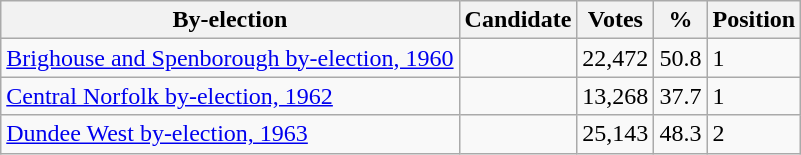<table class="wikitable sortable">
<tr>
<th>By-election</th>
<th>Candidate</th>
<th>Votes</th>
<th>%</th>
<th>Position</th>
</tr>
<tr>
<td><a href='#'>Brighouse and Spenborough by-election, 1960</a></td>
<td></td>
<td>22,472</td>
<td>50.8</td>
<td>1</td>
</tr>
<tr>
<td><a href='#'>Central Norfolk by-election, 1962</a></td>
<td></td>
<td>13,268</td>
<td>37.7</td>
<td>1</td>
</tr>
<tr>
<td><a href='#'>Dundee West by-election, 1963</a></td>
<td></td>
<td>25,143</td>
<td>48.3</td>
<td>2</td>
</tr>
</table>
